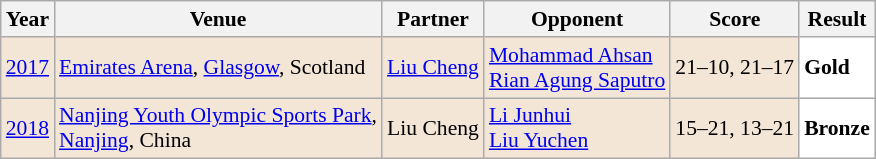<table class="sortable wikitable" style="font-size: 90%;">
<tr>
<th>Year</th>
<th>Venue</th>
<th>Partner</th>
<th>Opponent</th>
<th>Score</th>
<th>Result</th>
</tr>
<tr style="background:#F3E6D7">
<td align="center"><a href='#'>2017</a></td>
<td align="left"><a href='#'>Emirates Arena</a>, <a href='#'>Glasgow</a>, Scotland</td>
<td align="left"> <a href='#'>Liu Cheng</a></td>
<td align="left"> <a href='#'>Mohammad Ahsan</a><br> <a href='#'>Rian Agung Saputro</a></td>
<td align="left">21–10, 21–17</td>
<td style="text-align:left; background:white"> <strong>Gold</strong></td>
</tr>
<tr style="background:#F3E6D7">
<td align="center"><a href='#'>2018</a></td>
<td align="left"><a href='#'>Nanjing Youth Olympic Sports Park</a>,<br><a href='#'>Nanjing</a>, China</td>
<td align="left"> Liu Cheng</td>
<td align="left"> <a href='#'>Li Junhui</a><br> <a href='#'>Liu Yuchen</a></td>
<td align="left">15–21, 13–21</td>
<td style="text-align:left; background:white"> <strong>Bronze</strong></td>
</tr>
</table>
